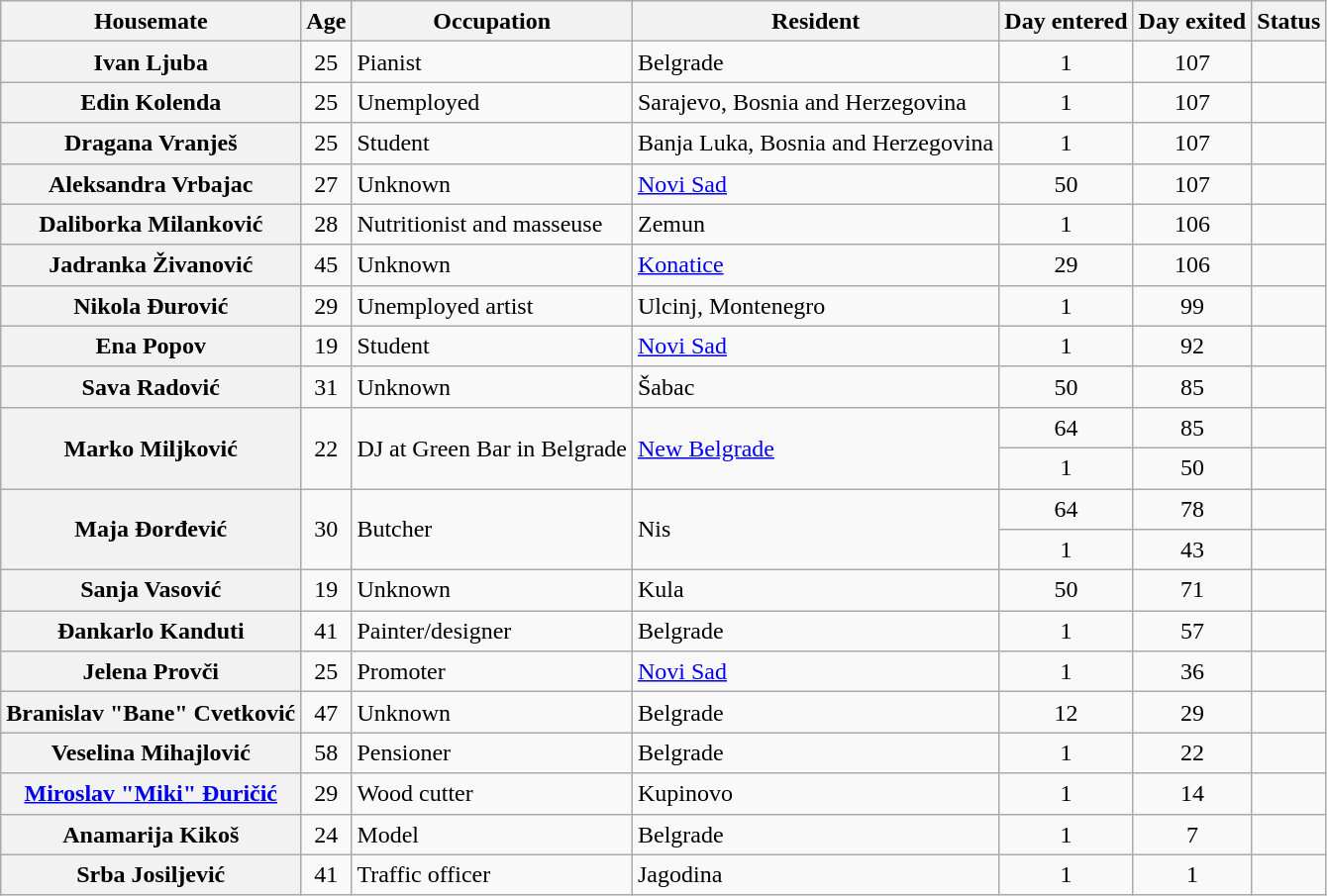<table class="wikitable sortable" style="text-align:center; line-height:20px; width:auto;">
<tr>
<th>Housemate</th>
<th>Age</th>
<th>Occupation</th>
<th>Resident</th>
<th>Day entered</th>
<th>Day exited</th>
<th>Status</th>
</tr>
<tr>
<th>Ivan Ljuba</th>
<td>25</td>
<td align=left>Pianist</td>
<td align=left>Belgrade</td>
<td>1</td>
<td>107</td>
<td></td>
</tr>
<tr>
<th>Edin Kolenda</th>
<td>25</td>
<td align=left>Unemployed</td>
<td align=left>Sarajevo, Bosnia and Herzegovina</td>
<td>1</td>
<td>107</td>
<td></td>
</tr>
<tr>
<th>Dragana Vranješ</th>
<td>25</td>
<td align=left>Student</td>
<td align=left>Banja Luka, Bosnia and Herzegovina</td>
<td>1</td>
<td>107</td>
<td></td>
</tr>
<tr>
<th>Aleksandra Vrbajac</th>
<td>27</td>
<td align=left>Unknown</td>
<td align=left><a href='#'>Novi Sad</a></td>
<td>50</td>
<td>107</td>
<td></td>
</tr>
<tr>
<th>Daliborka Milanković</th>
<td>28</td>
<td align=left>Nutritionist and masseuse</td>
<td align=left>Zemun</td>
<td>1</td>
<td>106</td>
<td></td>
</tr>
<tr>
<th>Jadranka Živanović</th>
<td>45</td>
<td align=left>Unknown</td>
<td align=left><a href='#'>Konatice</a></td>
<td>29</td>
<td>106</td>
<td></td>
</tr>
<tr>
<th>Nikola Ðurović</th>
<td>29</td>
<td align=left>Unemployed artist</td>
<td align=left>Ulcinj, Montenegro</td>
<td>1</td>
<td>99</td>
<td></td>
</tr>
<tr>
<th>Ena Popov</th>
<td>19</td>
<td align=left>Student</td>
<td align=left><a href='#'>Novi Sad</a></td>
<td>1</td>
<td>92</td>
<td></td>
</tr>
<tr>
<th>Sava Radović</th>
<td>31</td>
<td align=left>Unknown</td>
<td align=left>Šabac</td>
<td>50</td>
<td>85</td>
<td></td>
</tr>
<tr>
<th rowspan="2">Marko Miljković</th>
<td rowspan="2">22</td>
<td rowspan="2" align=left>DJ at Green Bar in Belgrade</td>
<td rowspan="2" align=left><a href='#'>New Belgrade</a></td>
<td>64</td>
<td>85</td>
<td></td>
</tr>
<tr>
<td>1</td>
<td>50</td>
<td></td>
</tr>
<tr>
<th rowspan="2">Maja Ðorđević</th>
<td rowspan="2">30</td>
<td rowspan="2" align=left>Butcher</td>
<td rowspan="2" align=left>Nis</td>
<td>64</td>
<td>78</td>
<td></td>
</tr>
<tr>
<td>1</td>
<td>43</td>
<td></td>
</tr>
<tr>
<th>Sanja Vasović</th>
<td>19</td>
<td align=left>Unknown</td>
<td align=left>Kula</td>
<td>50</td>
<td>71</td>
<td></td>
</tr>
<tr>
<th>Ðankarlo Kanduti</th>
<td>41</td>
<td align=left>Painter/designer</td>
<td align=left>Belgrade</td>
<td>1</td>
<td>57</td>
<td></td>
</tr>
<tr>
<th>Jelena Provči</th>
<td>25</td>
<td align=left>Promoter</td>
<td align=left><a href='#'>Novi Sad</a></td>
<td>1</td>
<td>36</td>
<td></td>
</tr>
<tr>
<th>Branislav "Bane" Cvetković</th>
<td>47</td>
<td align=left>Unknown</td>
<td align=left>Belgrade</td>
<td>12</td>
<td>29</td>
<td></td>
</tr>
<tr>
<th>Veselina Mihajlović</th>
<td>58</td>
<td align=left>Pensioner</td>
<td align=left>Belgrade</td>
<td>1</td>
<td>22</td>
<td></td>
</tr>
<tr>
<th><a href='#'>Miroslav "Miki" Đuričić</a></th>
<td>29</td>
<td align=left>Wood cutter</td>
<td align=left>Kupinovo</td>
<td>1</td>
<td>14</td>
<td></td>
</tr>
<tr>
<th>Anamarija Kikoš</th>
<td>24</td>
<td align=left>Model</td>
<td align=left>Belgrade</td>
<td>1</td>
<td>7</td>
<td></td>
</tr>
<tr>
<th>Srba Josiljević</th>
<td>41</td>
<td align=left>Traffic officer</td>
<td align=left>Jagodina</td>
<td>1</td>
<td>1</td>
<td></td>
</tr>
</table>
